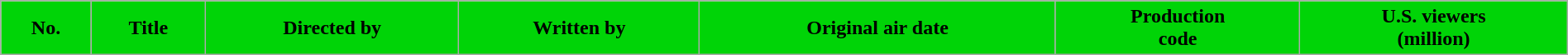<table class="wikitable plainrowheaders" style="width: 100%; margin-right: 0;">
<tr>
<th style="background:#00d407">No.</th>
<th style="background:#00d407">Title</th>
<th style="background:#00d407">Directed by</th>
<th style="background:#00d407">Written by</th>
<th style="background:#00d407">Original air date</th>
<th style="background:#00d407">Production<br>code</th>
<th style="background:#00d407">U.S. viewers<br>(million)<br>




















</th>
</tr>
</table>
